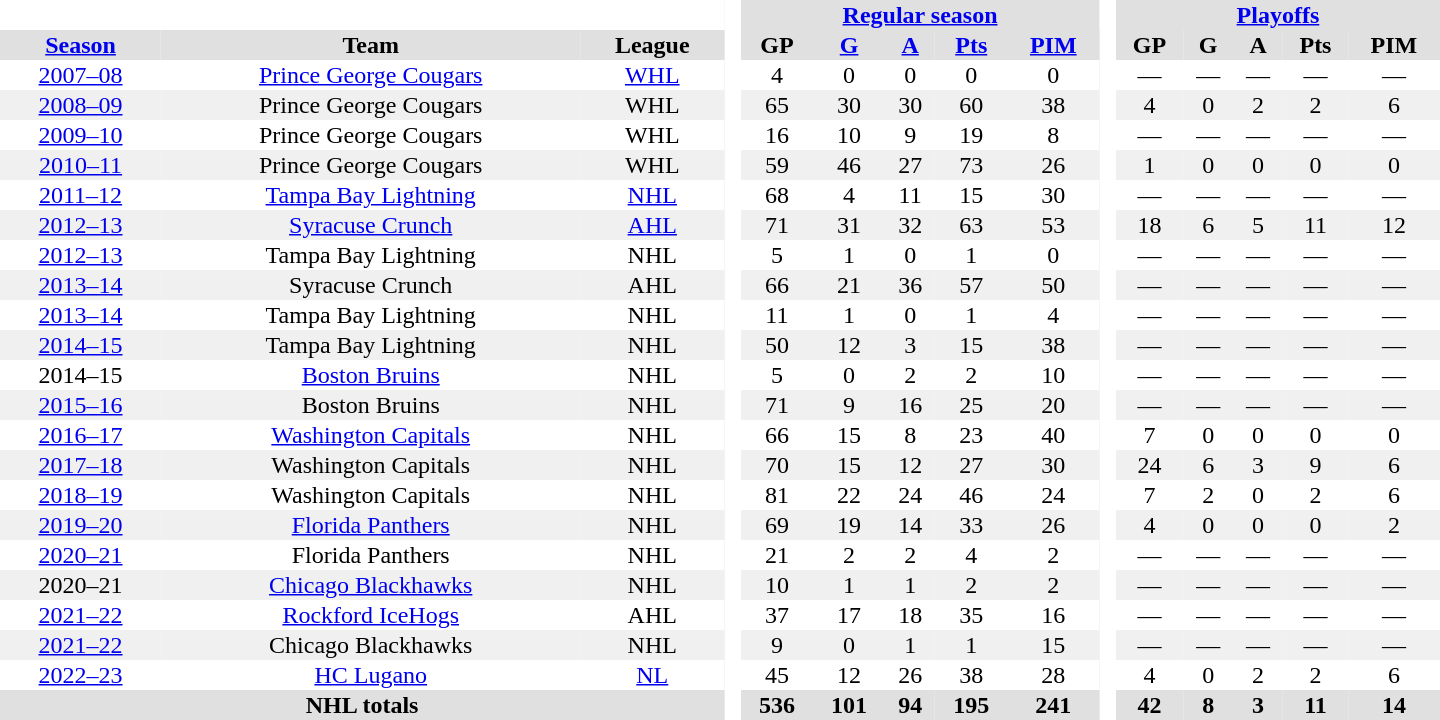<table border="0" cellpadding="1" cellspacing="0" style="text-align:center; width:60em;">
<tr style="background:#e0e0e0;">
<th colspan="3" bgcolor="#ffffff"> </th>
<th rowspan="100" bgcolor="#ffffff"> </th>
<th colspan="5"><a href='#'>Regular season</a></th>
<th rowspan="100" bgcolor="#ffffff"> </th>
<th colspan="5"><a href='#'>Playoffs</a></th>
</tr>
<tr style="background:#e0e0e0;">
<th><a href='#'>Season</a></th>
<th>Team</th>
<th>League</th>
<th>GP</th>
<th><a href='#'>G</a></th>
<th><a href='#'>A</a></th>
<th><a href='#'>Pts</a></th>
<th><a href='#'>PIM</a></th>
<th>GP</th>
<th>G</th>
<th>A</th>
<th>Pts</th>
<th>PIM</th>
</tr>
<tr>
<td><a href='#'>2007–08</a></td>
<td><a href='#'>Prince George Cougars</a></td>
<td><a href='#'>WHL</a></td>
<td>4</td>
<td>0</td>
<td>0</td>
<td>0</td>
<td>0</td>
<td>—</td>
<td>—</td>
<td>—</td>
<td>—</td>
<td>—</td>
</tr>
<tr style="background:#f0f0f0;">
<td><a href='#'>2008–09</a></td>
<td>Prince George Cougars</td>
<td>WHL</td>
<td>65</td>
<td>30</td>
<td>30</td>
<td>60</td>
<td>38</td>
<td>4</td>
<td>0</td>
<td>2</td>
<td>2</td>
<td>6</td>
</tr>
<tr>
<td><a href='#'>2009–10</a></td>
<td>Prince George Cougars</td>
<td>WHL</td>
<td>16</td>
<td>10</td>
<td>9</td>
<td>19</td>
<td>8</td>
<td>—</td>
<td>—</td>
<td>—</td>
<td>—</td>
<td>—</td>
</tr>
<tr style="background:#f0f0f0;">
<td><a href='#'>2010–11</a></td>
<td>Prince George Cougars</td>
<td>WHL</td>
<td>59</td>
<td>46</td>
<td>27</td>
<td>73</td>
<td>26</td>
<td>1</td>
<td>0</td>
<td>0</td>
<td>0</td>
<td>0</td>
</tr>
<tr>
<td><a href='#'>2011–12</a></td>
<td><a href='#'>Tampa Bay Lightning</a></td>
<td><a href='#'>NHL</a></td>
<td>68</td>
<td>4</td>
<td>11</td>
<td>15</td>
<td>30</td>
<td>—</td>
<td>—</td>
<td>—</td>
<td>—</td>
<td>—</td>
</tr>
<tr style="background:#f0f0f0;">
<td><a href='#'>2012–13</a></td>
<td><a href='#'>Syracuse Crunch</a></td>
<td><a href='#'>AHL</a></td>
<td>71</td>
<td>31</td>
<td>32</td>
<td>63</td>
<td>53</td>
<td>18</td>
<td>6</td>
<td>5</td>
<td>11</td>
<td>12</td>
</tr>
<tr>
<td><a href='#'>2012–13</a></td>
<td>Tampa Bay Lightning</td>
<td>NHL</td>
<td>5</td>
<td>1</td>
<td>0</td>
<td>1</td>
<td>0</td>
<td>—</td>
<td>—</td>
<td>—</td>
<td>—</td>
<td>—</td>
</tr>
<tr style="background:#f0f0f0;">
<td><a href='#'>2013–14</a></td>
<td>Syracuse Crunch</td>
<td>AHL</td>
<td>66</td>
<td>21</td>
<td>36</td>
<td>57</td>
<td>50</td>
<td>—</td>
<td>—</td>
<td>—</td>
<td>—</td>
<td>—</td>
</tr>
<tr>
<td><a href='#'>2013–14</a></td>
<td>Tampa Bay Lightning</td>
<td>NHL</td>
<td>11</td>
<td>1</td>
<td>0</td>
<td>1</td>
<td>4</td>
<td>—</td>
<td>—</td>
<td>—</td>
<td>—</td>
<td>—</td>
</tr>
<tr style="background:#f0f0f0;">
<td><a href='#'>2014–15</a></td>
<td>Tampa Bay Lightning</td>
<td>NHL</td>
<td>50</td>
<td>12</td>
<td>3</td>
<td>15</td>
<td>38</td>
<td>—</td>
<td>—</td>
<td>—</td>
<td>—</td>
<td>—</td>
</tr>
<tr>
<td>2014–15</td>
<td><a href='#'>Boston Bruins</a></td>
<td>NHL</td>
<td>5</td>
<td>0</td>
<td>2</td>
<td>2</td>
<td>10</td>
<td>—</td>
<td>—</td>
<td>—</td>
<td>—</td>
<td>—</td>
</tr>
<tr style="background:#f0f0f0;">
<td><a href='#'>2015–16</a></td>
<td>Boston Bruins</td>
<td>NHL</td>
<td>71</td>
<td>9</td>
<td>16</td>
<td>25</td>
<td>20</td>
<td>—</td>
<td>—</td>
<td>—</td>
<td>—</td>
<td>—</td>
</tr>
<tr>
<td><a href='#'>2016–17</a></td>
<td><a href='#'>Washington Capitals</a></td>
<td>NHL</td>
<td>66</td>
<td>15</td>
<td>8</td>
<td>23</td>
<td>40</td>
<td>7</td>
<td>0</td>
<td>0</td>
<td>0</td>
<td>0</td>
</tr>
<tr style="background:#f0f0f0;">
<td><a href='#'>2017–18</a></td>
<td>Washington Capitals</td>
<td>NHL</td>
<td>70</td>
<td>15</td>
<td>12</td>
<td>27</td>
<td>30</td>
<td>24</td>
<td>6</td>
<td>3</td>
<td>9</td>
<td>6</td>
</tr>
<tr>
<td><a href='#'>2018–19</a></td>
<td>Washington Capitals</td>
<td>NHL</td>
<td>81</td>
<td>22</td>
<td>24</td>
<td>46</td>
<td>24</td>
<td>7</td>
<td>2</td>
<td>0</td>
<td>2</td>
<td>6</td>
</tr>
<tr style="background:#f0f0f0;">
<td><a href='#'>2019–20</a></td>
<td><a href='#'>Florida Panthers</a></td>
<td>NHL</td>
<td>69</td>
<td>19</td>
<td>14</td>
<td>33</td>
<td>26</td>
<td>4</td>
<td>0</td>
<td>0</td>
<td>0</td>
<td>2</td>
</tr>
<tr>
<td><a href='#'>2020–21</a></td>
<td>Florida Panthers</td>
<td>NHL</td>
<td>21</td>
<td>2</td>
<td>2</td>
<td>4</td>
<td>2</td>
<td>—</td>
<td>—</td>
<td>—</td>
<td>—</td>
<td>—</td>
</tr>
<tr style="background:#f0f0f0;">
<td>2020–21</td>
<td><a href='#'>Chicago Blackhawks</a></td>
<td>NHL</td>
<td>10</td>
<td>1</td>
<td>1</td>
<td>2</td>
<td>2</td>
<td>—</td>
<td>—</td>
<td>—</td>
<td>—</td>
<td>—</td>
</tr>
<tr>
<td><a href='#'>2021–22</a></td>
<td><a href='#'>Rockford IceHogs</a></td>
<td>AHL</td>
<td>37</td>
<td>17</td>
<td>18</td>
<td>35</td>
<td>16</td>
<td>—</td>
<td>—</td>
<td>—</td>
<td>—</td>
<td>—</td>
</tr>
<tr style="background:#f0f0f0;">
<td><a href='#'>2021–22</a></td>
<td>Chicago Blackhawks</td>
<td>NHL</td>
<td>9</td>
<td>0</td>
<td>1</td>
<td>1</td>
<td>15</td>
<td>—</td>
<td>—</td>
<td>—</td>
<td>—</td>
<td>—</td>
</tr>
<tr>
<td><a href='#'>2022–23</a></td>
<td><a href='#'>HC Lugano</a></td>
<td><a href='#'>NL</a></td>
<td>45</td>
<td>12</td>
<td>26</td>
<td>38</td>
<td>28</td>
<td>4</td>
<td>0</td>
<td>2</td>
<td>2</td>
<td>6</td>
</tr>
<tr style="background:#e0e0e0;">
<th colspan="3">NHL totals</th>
<th>536</th>
<th>101</th>
<th>94</th>
<th>195</th>
<th>241</th>
<th>42</th>
<th>8</th>
<th>3</th>
<th>11</th>
<th>14</th>
</tr>
</table>
